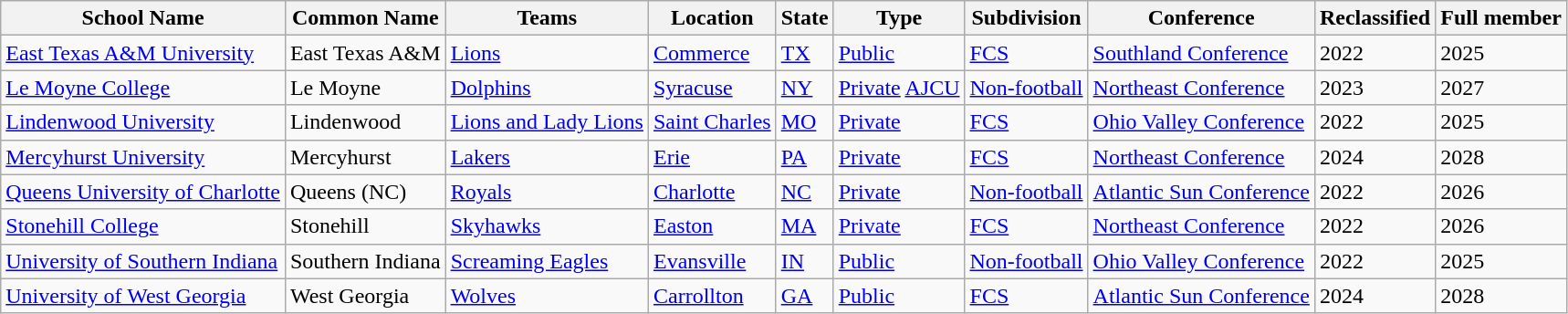<table class="wikitable sortable mw-collapsible">
<tr>
<th>School Name</th>
<th>Common Name</th>
<th>Teams</th>
<th>Location</th>
<th>State</th>
<th>Type</th>
<th>Subdivision</th>
<th>Conference</th>
<th>Reclassified</th>
<th>Full member</th>
</tr>
<tr>
<td><a href='#'>East Texas A&M University</a></td>
<td>East Texas A&M</td>
<td><a href='#'>Lions</a></td>
<td><a href='#'>Commerce</a></td>
<td><a href='#'>TX</a></td>
<td><a href='#'>Public</a></td>
<td><a href='#'>FCS</a></td>
<td><a href='#'>Southland Conference</a></td>
<td>2022</td>
<td>2025</td>
</tr>
<tr>
<td><a href='#'>Le Moyne College</a></td>
<td>Le Moyne</td>
<td><a href='#'>Dolphins</a></td>
<td><a href='#'>Syracuse</a></td>
<td><a href='#'>NY</a></td>
<td><a href='#'>Private</a> <a href='#'>AJCU</a></td>
<td><a href='#'>Non-football</a></td>
<td><a href='#'>Northeast Conference</a></td>
<td>2023</td>
<td>2027</td>
</tr>
<tr>
<td><a href='#'>Lindenwood University</a></td>
<td>Lindenwood</td>
<td><a href='#'>Lions and Lady Lions</a></td>
<td><a href='#'>Saint Charles</a></td>
<td><a href='#'>MO</a></td>
<td><a href='#'>Private</a></td>
<td><a href='#'>FCS</a></td>
<td><a href='#'>Ohio Valley Conference</a></td>
<td>2022</td>
<td>2025</td>
</tr>
<tr>
<td><a href='#'>Mercyhurst University</a></td>
<td>Mercyhurst</td>
<td><a href='#'>Lakers</a></td>
<td><a href='#'>Erie</a></td>
<td><a href='#'>PA</a></td>
<td><a href='#'>Private</a></td>
<td><a href='#'>FCS</a></td>
<td><a href='#'>Northeast Conference</a></td>
<td>2024</td>
<td>2028</td>
</tr>
<tr>
<td><a href='#'>Queens University of Charlotte</a></td>
<td>Queens (NC)</td>
<td><a href='#'>Royals</a></td>
<td><a href='#'>Charlotte</a></td>
<td><a href='#'>NC</a></td>
<td><a href='#'>Private</a></td>
<td><a href='#'>Non-football</a></td>
<td><a href='#'>Atlantic Sun Conference</a></td>
<td>2022</td>
<td>2026</td>
</tr>
<tr>
<td><a href='#'>Stonehill College</a></td>
<td>Stonehill</td>
<td><a href='#'>Skyhawks</a></td>
<td><a href='#'>Easton</a></td>
<td><a href='#'>MA</a></td>
<td><a href='#'>Private</a></td>
<td><a href='#'>FCS</a></td>
<td><a href='#'>Northeast Conference</a></td>
<td>2022</td>
<td>2026</td>
</tr>
<tr>
<td><a href='#'>University of Southern Indiana</a></td>
<td>Southern Indiana</td>
<td><a href='#'>Screaming Eagles</a></td>
<td><a href='#'>Evansville</a></td>
<td><a href='#'>IN</a></td>
<td><a href='#'>Public</a></td>
<td><a href='#'>Non-football</a></td>
<td><a href='#'>Ohio Valley Conference</a></td>
<td>2022</td>
<td>2025</td>
</tr>
<tr>
<td><a href='#'>University of West Georgia</a></td>
<td>West Georgia</td>
<td><a href='#'>Wolves</a></td>
<td><a href='#'>Carrollton</a></td>
<td><a href='#'>GA</a></td>
<td><a href='#'>Public</a></td>
<td><a href='#'>FCS</a></td>
<td><a href='#'>Atlantic Sun Conference</a></td>
<td>2024</td>
<td>2028</td>
</tr>
</table>
